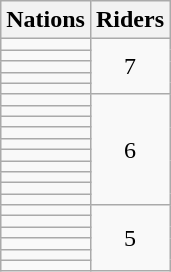<table class="wikitable">
<tr>
<th>Nations</th>
<th>Riders</th>
</tr>
<tr>
<td></td>
<td rowspan="5" align="center">7</td>
</tr>
<tr>
<td></td>
</tr>
<tr>
<td></td>
</tr>
<tr>
<td></td>
</tr>
<tr>
<td></td>
</tr>
<tr>
<td></td>
<td rowspan="10" align="center">6</td>
</tr>
<tr>
<td></td>
</tr>
<tr>
<td></td>
</tr>
<tr>
<td></td>
</tr>
<tr>
<td></td>
</tr>
<tr>
<td></td>
</tr>
<tr>
<td></td>
</tr>
<tr>
<td></td>
</tr>
<tr>
<td></td>
</tr>
<tr>
<td></td>
</tr>
<tr>
<td></td>
<td rowspan="6" align="center">5</td>
</tr>
<tr>
<td></td>
</tr>
<tr>
<td></td>
</tr>
<tr>
<td></td>
</tr>
<tr>
<td></td>
</tr>
<tr>
<td></td>
</tr>
</table>
